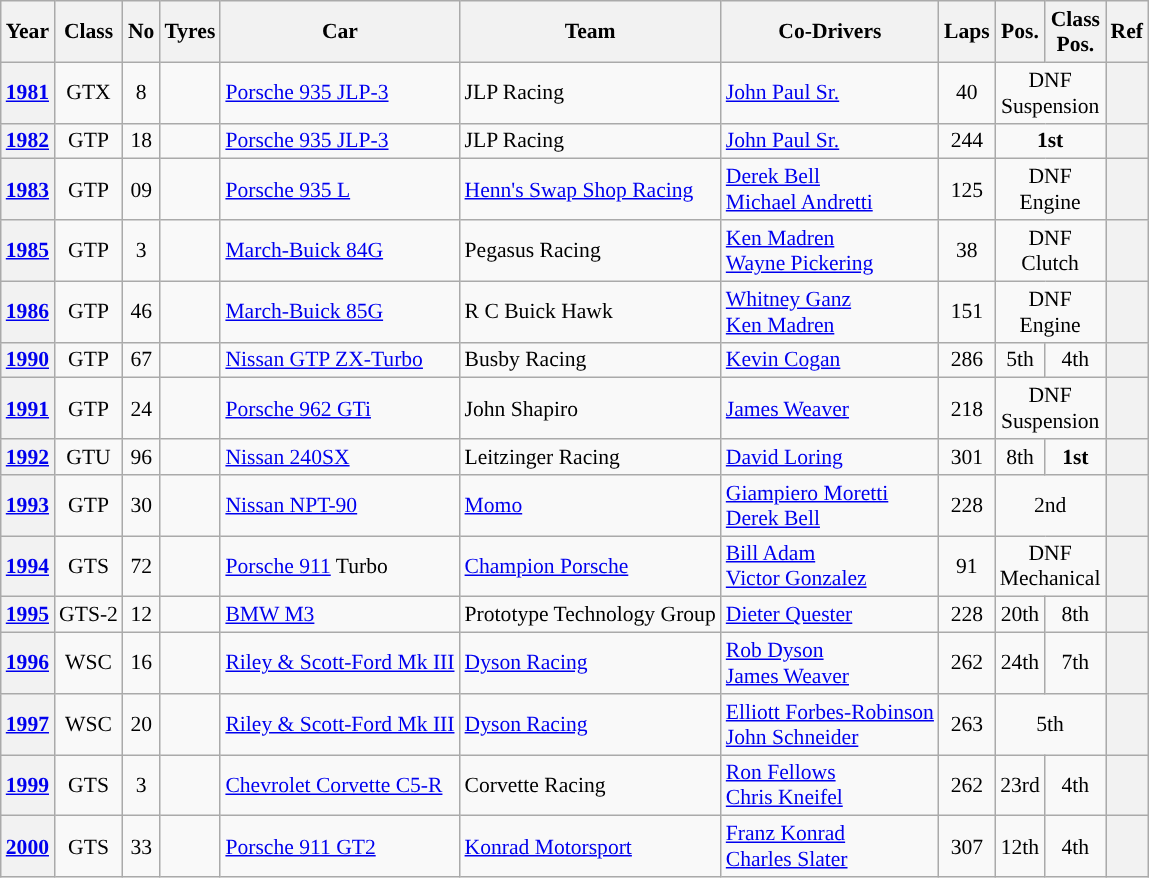<table class="wikitable" style="text-align:center; font-size:90%">
<tr>
<th>Year</th>
<th>Class</th>
<th>No</th>
<th>Tyres</th>
<th>Car</th>
<th>Team</th>
<th>Co-Drivers</th>
<th>Laps</th>
<th>Pos.</th>
<th>Class<br>Pos.</th>
<th>Ref</th>
</tr>
<tr>
<th><a href='#'>1981</a></th>
<td>GTX</td>
<td>8</td>
<td></td>
<td style="text-align:left;"><a href='#'>Porsche 935 JLP-3</a></td>
<td align="left"> JLP Racing</td>
<td align="left"> <a href='#'>John Paul Sr.</a></td>
<td>40</td>
<td colspan=2>DNF<br>Suspension</td>
<th></th>
</tr>
<tr>
<th><a href='#'>1982</a></th>
<td>GTP</td>
<td>18</td>
<td></td>
<td style="text-align:left;"><a href='#'>Porsche 935 JLP-3</a></td>
<td align="left"> JLP Racing</td>
<td align="left"> <a href='#'>John Paul Sr.</a></td>
<td>244</td>
<td colspan=2><strong>1st</strong></td>
<th></th>
</tr>
<tr>
<th><a href='#'>1983</a></th>
<td>GTP</td>
<td>09</td>
<td></td>
<td style="text-align:left;"><a href='#'>Porsche 935 L</a></td>
<td align="left"> <a href='#'>Henn's Swap Shop Racing</a></td>
<td align="left"> <a href='#'>Derek Bell</a><br> <a href='#'>Michael Andretti</a></td>
<td>125</td>
<td colspan=2>DNF<br>Engine</td>
<th></th>
</tr>
<tr>
<th><a href='#'>1985</a></th>
<td>GTP</td>
<td>3</td>
<td></td>
<td style="text-align:left;"><a href='#'>March-Buick 84G</a></td>
<td align="left">  Pegasus Racing</td>
<td align="left"> <a href='#'>Ken Madren</a><br> <a href='#'>Wayne Pickering</a></td>
<td>38</td>
<td colspan=2>DNF<br>Clutch</td>
<th></th>
</tr>
<tr>
<th><a href='#'>1986</a></th>
<td>GTP</td>
<td>46</td>
<td></td>
<td style="text-align:left;"><a href='#'>March-Buick 85G</a></td>
<td align="left">  R C Buick Hawk</td>
<td align="left"> <a href='#'>Whitney Ganz</a><br> <a href='#'>Ken Madren</a></td>
<td>151</td>
<td colspan=2>DNF<br>Engine</td>
<th></th>
</tr>
<tr>
<th><a href='#'>1990</a></th>
<td>GTP</td>
<td>67</td>
<td></td>
<td style="text-align:left;"><a href='#'>Nissan GTP ZX-Turbo</a></td>
<td align="left"> Busby Racing</td>
<td align="left"> <a href='#'>Kevin Cogan</a></td>
<td>286</td>
<td>5th</td>
<td>4th</td>
<th></th>
</tr>
<tr>
<th><a href='#'>1991</a></th>
<td>GTP</td>
<td>24</td>
<td></td>
<td style="text-align:left;"><a href='#'>Porsche 962 GTi</a></td>
<td align="left"> John Shapiro</td>
<td align="left"> <a href='#'>James Weaver</a></td>
<td>218</td>
<td colspan=2>DNF<br>Suspension</td>
<th></th>
</tr>
<tr>
<th><a href='#'>1992</a></th>
<td>GTU</td>
<td>96</td>
<td></td>
<td style="text-align:left;"><a href='#'>Nissan 240SX</a></td>
<td align="left"> Leitzinger Racing</td>
<td align="left"> <a href='#'>David Loring</a></td>
<td>301</td>
<td>8th</td>
<td><strong>1st</strong></td>
<th></th>
</tr>
<tr>
<th><a href='#'>1993</a></th>
<td>GTP</td>
<td>30</td>
<td></td>
<td style="text-align:left;"><a href='#'>Nissan NPT-90</a></td>
<td align="left"> <a href='#'>Momo</a></td>
<td align="left"> <a href='#'>Giampiero Moretti</a><br> <a href='#'>Derek Bell</a></td>
<td>228</td>
<td colspan=2>2nd</td>
<th></th>
</tr>
<tr>
<th><a href='#'>1994</a></th>
<td>GTS</td>
<td>72</td>
<td></td>
<td style="text-align:left;"><a href='#'>Porsche 911</a> Turbo</td>
<td align="left"> <a href='#'>Champion Porsche</a></td>
<td align="left"> <a href='#'>Bill Adam</a><br> <a href='#'>Victor Gonzalez</a></td>
<td>91</td>
<td colspan=2>DNF<br>Mechanical</td>
<th></th>
</tr>
<tr>
<th><a href='#'>1995</a></th>
<td>GTS-2</td>
<td>12</td>
<td></td>
<td style="text-align:left;"><a href='#'>BMW M3</a></td>
<td align="left"> Prototype Technology Group</td>
<td align="left"> <a href='#'>Dieter Quester</a></td>
<td>228</td>
<td>20th</td>
<td>8th</td>
<th></th>
</tr>
<tr>
<th><a href='#'>1996</a></th>
<td>WSC</td>
<td>16</td>
<td></td>
<td style="text-align:left;"><a href='#'>Riley & Scott-Ford Mk III</a></td>
<td align="left"> <a href='#'>Dyson Racing</a></td>
<td align="left"> <a href='#'>Rob Dyson</a><br> <a href='#'>James Weaver</a></td>
<td>262</td>
<td>24th</td>
<td>7th</td>
<th></th>
</tr>
<tr>
<th><a href='#'>1997</a></th>
<td>WSC</td>
<td>20</td>
<td></td>
<td style="text-align:left;"><a href='#'>Riley & Scott-Ford Mk III</a></td>
<td align="left"> <a href='#'>Dyson Racing</a></td>
<td align="left"> <a href='#'>Elliott Forbes-Robinson</a><br> <a href='#'>John Schneider</a></td>
<td>263</td>
<td colspan=2>5th</td>
<th></th>
</tr>
<tr>
<th><a href='#'>1999</a></th>
<td>GTS</td>
<td>3</td>
<td></td>
<td style="text-align:left;"><a href='#'>Chevrolet Corvette C5-R</a></td>
<td align="left"> Corvette Racing</td>
<td align="left"> <a href='#'>Ron Fellows</a><br> <a href='#'>Chris Kneifel</a></td>
<td>262</td>
<td>23rd</td>
<td>4th</td>
<th></th>
</tr>
<tr>
<th><a href='#'>2000</a></th>
<td>GTS</td>
<td>33</td>
<td></td>
<td style="text-align:left;"><a href='#'>Porsche 911 GT2</a></td>
<td align="left"> <a href='#'>Konrad Motorsport</a></td>
<td align="left"> <a href='#'>Franz Konrad</a><br> <a href='#'>Charles Slater</a></td>
<td>307</td>
<td>12th</td>
<td>4th</td>
<th></th>
</tr>
</table>
